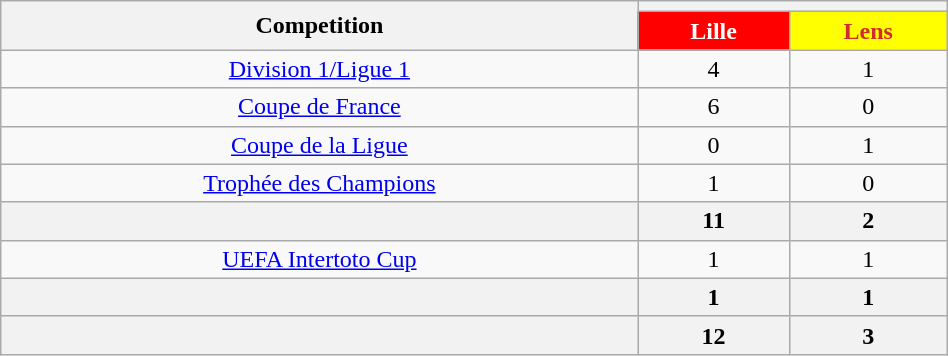<table class="wikitable" style="text-align:center; width:50%;">
<tr>
<th rowspan="2">Competition</th>
<th colspan="2"></th>
</tr>
<tr>
<th style="background:#FF0000; color:#ffffff;">Lille</th>
<th style="background:#FFFF00; color:#D22B2B;">Lens</th>
</tr>
<tr>
<td><a href='#'>Division 1/Ligue 1</a></td>
<td>4</td>
<td>1</td>
</tr>
<tr>
<td><a href='#'>Coupe de France</a></td>
<td>6</td>
<td>0</td>
</tr>
<tr>
<td><a href='#'>Coupe de la Ligue</a></td>
<td>0</td>
<td>1</td>
</tr>
<tr>
<td><a href='#'>Trophée des Champions</a></td>
<td>1</td>
<td>0</td>
</tr>
<tr>
<th></th>
<th>11</th>
<th>2</th>
</tr>
<tr>
<td><a href='#'>UEFA Intertoto Cup</a></td>
<td>1</td>
<td>1</td>
</tr>
<tr>
<th></th>
<th>1</th>
<th>1</th>
</tr>
<tr>
<th></th>
<th>12</th>
<th>3</th>
</tr>
</table>
